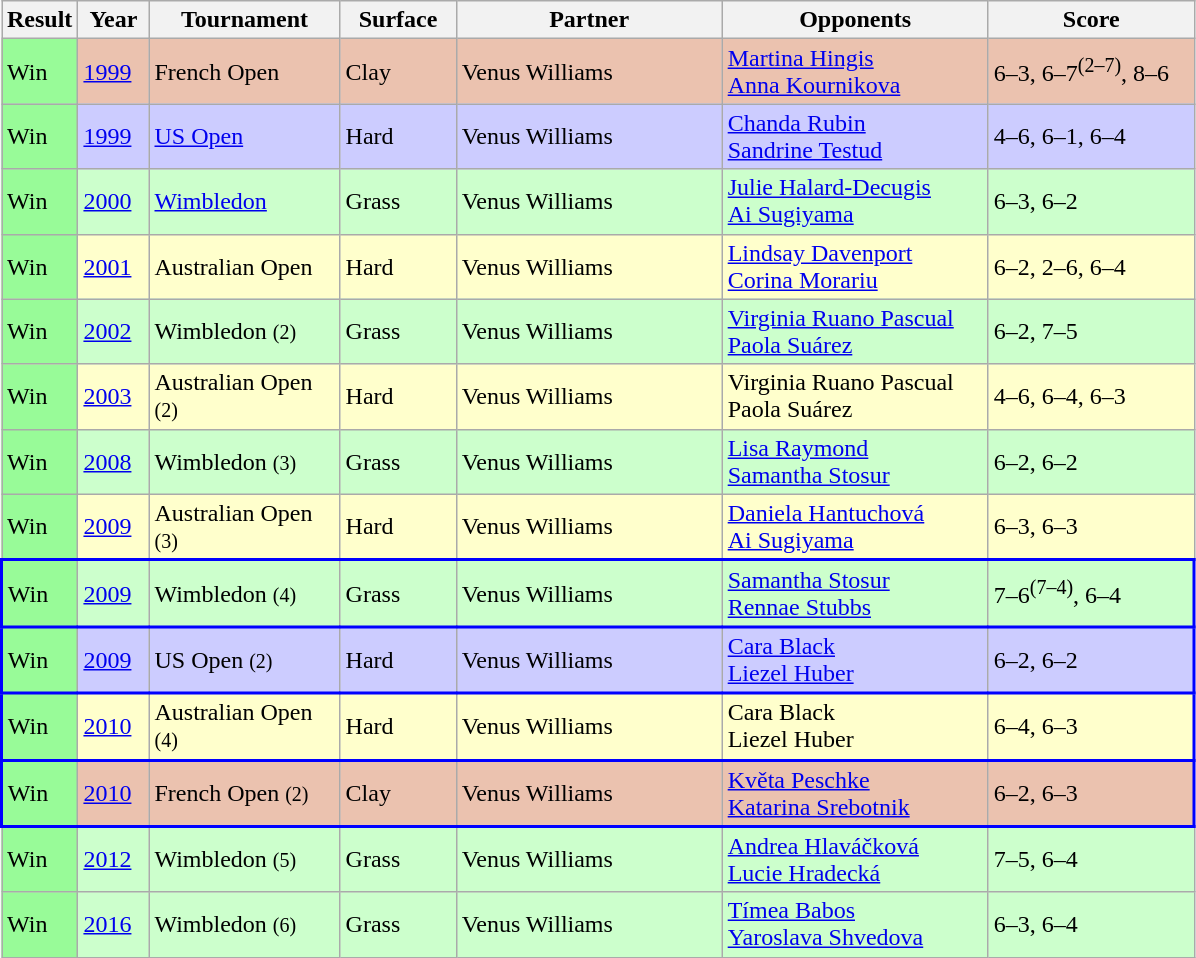<table class="sortable wikitable">
<tr>
<th>Result</th>
<th style="width:40px">Year</th>
<th style="width:120px">Tournament</th>
<th style="width:70px">Surface</th>
<th style="width:170px">Partner</th>
<th style="width:170px">Opponents</th>
<th style="width:130px" class="unsortable">Score</th>
</tr>
<tr style="background:#ebc2af;">
<td style="background:#98fb98;">Win</td>
<td><a href='#'>1999</a></td>
<td>French Open</td>
<td>Clay</td>
<td> Venus Williams</td>
<td> <a href='#'>Martina Hingis</a><br> <a href='#'>Anna Kournikova</a></td>
<td>6–3, 6–7<sup>(2–7)</sup>, 8–6</td>
</tr>
<tr style="background:#ccf;">
<td style="background:#98fb98;">Win</td>
<td><a href='#'>1999</a></td>
<td><a href='#'>US Open</a></td>
<td>Hard</td>
<td> Venus Williams</td>
<td> <a href='#'>Chanda Rubin</a><br> <a href='#'>Sandrine Testud</a></td>
<td>4–6, 6–1, 6–4</td>
</tr>
<tr style="background:#cfc;">
<td style="background:#98fb98;">Win</td>
<td><a href='#'>2000</a></td>
<td><a href='#'>Wimbledon</a></td>
<td>Grass</td>
<td> Venus Williams</td>
<td> <a href='#'>Julie Halard-Decugis</a><br> <a href='#'>Ai Sugiyama</a></td>
<td>6–3, 6–2</td>
</tr>
<tr style="background:#ffc;">
<td style="background:#98fb98;">Win</td>
<td><a href='#'>2001</a></td>
<td>Australian Open</td>
<td>Hard</td>
<td> Venus Williams</td>
<td> <a href='#'>Lindsay Davenport</a><br> <a href='#'>Corina Morariu</a></td>
<td>6–2, 2–6, 6–4</td>
</tr>
<tr style="background:#cfc;">
<td style="background:#98fb98;">Win</td>
<td><a href='#'>2002</a></td>
<td>Wimbledon <small>(2)</small></td>
<td>Grass</td>
<td> Venus Williams</td>
<td> <a href='#'>Virginia Ruano Pascual</a><br> <a href='#'>Paola Suárez</a></td>
<td>6–2, 7–5</td>
</tr>
<tr style="background:#ffc;">
<td style="background:#98fb98;">Win</td>
<td><a href='#'>2003</a></td>
<td>Australian Open <small>(2)</small></td>
<td>Hard</td>
<td> Venus Williams</td>
<td> Virginia Ruano Pascual<br> Paola Suárez</td>
<td>4–6, 6–4, 6–3</td>
</tr>
<tr style="background:#cfc;">
<td style="background:#98fb98;">Win</td>
<td><a href='#'>2008</a></td>
<td>Wimbledon <small>(3)</small></td>
<td>Grass</td>
<td> Venus Williams</td>
<td> <a href='#'>Lisa Raymond</a><br> <a href='#'>Samantha Stosur</a></td>
<td>6–2, 6–2</td>
</tr>
<tr style="background:#ffc;">
<td style="background:#98fb98;">Win</td>
<td><a href='#'>2009</a></td>
<td>Australian Open <small>(3)</small></td>
<td>Hard</td>
<td> Venus Williams</td>
<td> <a href='#'>Daniela Hantuchová</a><br> <a href='#'>Ai Sugiyama</a></td>
<td>6–3, 6–3</td>
</tr>
<tr style="border: 2px solid blue" bgcolor="#cfc">
<td style="background:#98fb98;">Win</td>
<td><a href='#'>2009</a></td>
<td>Wimbledon <small>(4)</small></td>
<td>Grass</td>
<td> Venus Williams</td>
<td> <a href='#'>Samantha Stosur</a><br> <a href='#'>Rennae Stubbs</a></td>
<td>7–6<sup>(7–4)</sup>, 6–4</td>
</tr>
<tr style="border: 2px solid blue" bgcolor="#ccf">
<td style="background:#98fb98;">Win</td>
<td><a href='#'>2009</a></td>
<td>US Open <small>(2)</small></td>
<td>Hard</td>
<td> Venus Williams</td>
<td> <a href='#'>Cara Black</a><br> <a href='#'>Liezel Huber</a></td>
<td>6–2, 6–2</td>
</tr>
<tr style="border: 2px solid blue" bgcolor="#ffc">
<td style="background:#98fb98;">Win</td>
<td><a href='#'>2010</a></td>
<td>Australian Open <small>(4)</small></td>
<td>Hard</td>
<td> Venus Williams</td>
<td> Cara Black<br> Liezel Huber</td>
<td>6–4, 6–3</td>
</tr>
<tr style="border: 2px solid blue" bgcolor="#ebc2af">
<td style="background:#98fb98;">Win</td>
<td><a href='#'>2010</a></td>
<td>French Open <small>(2)</small></td>
<td>Clay</td>
<td> Venus Williams</td>
<td> <a href='#'>Květa Peschke</a><br> <a href='#'>Katarina Srebotnik</a></td>
<td>6–2, 6–3</td>
</tr>
<tr style="background:#cfc;">
<td style="background:#98fb98;">Win</td>
<td><a href='#'>2012</a></td>
<td>Wimbledon <small>(5)</small></td>
<td>Grass</td>
<td> Venus Williams</td>
<td> <a href='#'>Andrea Hlaváčková</a><br> <a href='#'>Lucie Hradecká</a></td>
<td>7–5, 6–4</td>
</tr>
<tr style="background:#cfc;">
<td style="background:#98fb98;">Win</td>
<td><a href='#'>2016</a></td>
<td>Wimbledon <small>(6)</small></td>
<td>Grass</td>
<td> Venus Williams</td>
<td> <a href='#'>Tímea Babos</a><br> <a href='#'>Yaroslava Shvedova</a></td>
<td>6–3, 6–4</td>
</tr>
</table>
